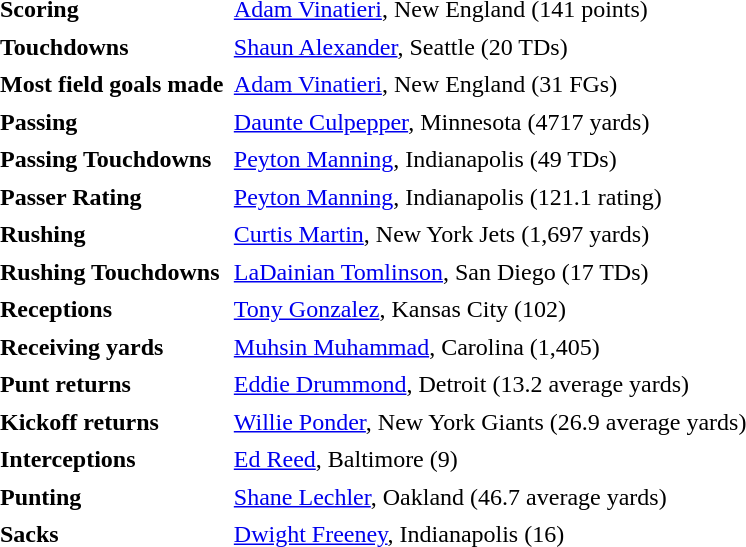<table cellpadding="3" cellspacing="1">
<tr>
<td><strong>Scoring</strong></td>
<td><a href='#'>Adam Vinatieri</a>, New England (141 points)</td>
</tr>
<tr>
<td><strong>Touchdowns</strong></td>
<td><a href='#'>Shaun Alexander</a>, Seattle (20 TDs)</td>
</tr>
<tr>
<td><strong>Most field goals made</strong></td>
<td><a href='#'>Adam Vinatieri</a>, New England (31 FGs)</td>
</tr>
<tr>
<td><strong>Passing</strong></td>
<td><a href='#'>Daunte Culpepper</a>, Minnesota (4717 yards)</td>
</tr>
<tr>
<td><strong>Passing Touchdowns</strong></td>
<td><a href='#'>Peyton Manning</a>, Indianapolis (49 TDs)</td>
</tr>
<tr>
<td><strong>Passer Rating</strong></td>
<td><a href='#'>Peyton Manning</a>, Indianapolis (121.1 rating)</td>
</tr>
<tr>
<td><strong>Rushing</strong></td>
<td><a href='#'>Curtis Martin</a>, New York Jets (1,697 yards)</td>
</tr>
<tr>
<td><strong>Rushing Touchdowns</strong></td>
<td><a href='#'>LaDainian Tomlinson</a>, San Diego (17 TDs)</td>
</tr>
<tr>
<td><strong>Receptions</strong></td>
<td><a href='#'>Tony Gonzalez</a>, Kansas City (102)</td>
</tr>
<tr>
<td><strong>Receiving yards</strong></td>
<td><a href='#'>Muhsin Muhammad</a>, Carolina (1,405)</td>
</tr>
<tr>
<td><strong>Punt returns</strong></td>
<td><a href='#'>Eddie Drummond</a>, Detroit (13.2 average yards)</td>
</tr>
<tr>
<td><strong>Kickoff returns</strong></td>
<td><a href='#'>Willie Ponder</a>, New York Giants (26.9 average yards)</td>
</tr>
<tr>
<td><strong>Interceptions</strong></td>
<td><a href='#'>Ed Reed</a>, Baltimore (9)</td>
</tr>
<tr>
<td><strong>Punting</strong></td>
<td><a href='#'>Shane Lechler</a>, Oakland (46.7 average yards)</td>
</tr>
<tr>
<td><strong>Sacks</strong></td>
<td><a href='#'>Dwight Freeney</a>, Indianapolis (16)</td>
</tr>
</table>
